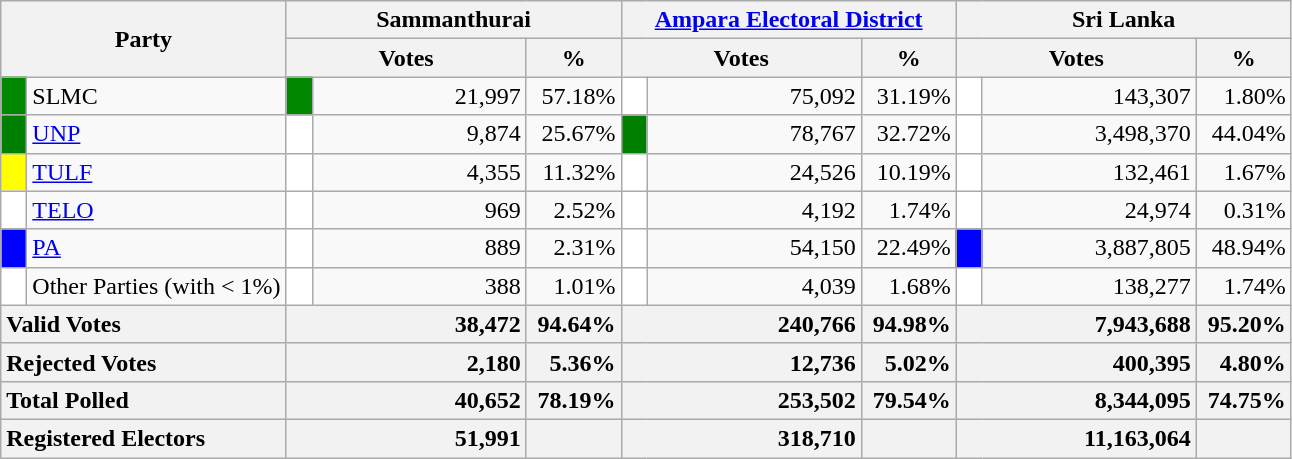<table class="wikitable">
<tr>
<th colspan="2" width="144px"rowspan="2">Party</th>
<th colspan="3" width="216px">Sammanthurai</th>
<th colspan="3" width="216px"><a href='#'>Ampara Electoral District</a></th>
<th colspan="3" width="216px">Sri Lanka</th>
</tr>
<tr>
<th colspan="2" width="144px">Votes</th>
<th>%</th>
<th colspan="2" width="144px">Votes</th>
<th>%</th>
<th colspan="2" width="144px">Votes</th>
<th>%</th>
</tr>
<tr>
<td style="background-color:#008800;" width="10px"></td>
<td style="text-align:left;">SLMC</td>
<td style="background-color:#008800;" width="10px"></td>
<td style="text-align:right;">21,997</td>
<td style="text-align:right;">57.18%</td>
<td style="background-color:white;" width="10px"></td>
<td style="text-align:right;">75,092</td>
<td style="text-align:right;">31.19%</td>
<td style="background-color:white;" width="10px"></td>
<td style="text-align:right;">143,307</td>
<td style="text-align:right;">1.80%</td>
</tr>
<tr>
<td style="background-color:green;" width="10px"></td>
<td style="text-align:left;"><a href='#'>UNP</a></td>
<td style="background-color:white;" width="10px"></td>
<td style="text-align:right;">9,874</td>
<td style="text-align:right;">25.67%</td>
<td style="background-color:green;" width="10px"></td>
<td style="text-align:right;">78,767</td>
<td style="text-align:right;">32.72%</td>
<td style="background-color:white;" width="10px"></td>
<td style="text-align:right;">3,498,370</td>
<td style="text-align:right;">44.04%</td>
</tr>
<tr>
<td style="background-color:yellow;" width="10px"></td>
<td style="text-align:left;"><a href='#'>TULF</a></td>
<td style="background-color:white;" width="10px"></td>
<td style="text-align:right;">4,355</td>
<td style="text-align:right;">11.32%</td>
<td style="background-color:white;" width="10px"></td>
<td style="text-align:right;">24,526</td>
<td style="text-align:right;">10.19%</td>
<td style="background-color:white;" width="10px"></td>
<td style="text-align:right;">132,461</td>
<td style="text-align:right;">1.67%</td>
</tr>
<tr>
<td style="background-color:white;" width="10px"></td>
<td style="text-align:left;"><a href='#'>TELO</a></td>
<td style="background-color:white;" width="10px"></td>
<td style="text-align:right;">969</td>
<td style="text-align:right;">2.52%</td>
<td style="background-color:white;" width="10px"></td>
<td style="text-align:right;">4,192</td>
<td style="text-align:right;">1.74%</td>
<td style="background-color:white;" width="10px"></td>
<td style="text-align:right;">24,974</td>
<td style="text-align:right;">0.31%</td>
</tr>
<tr>
<td style="background-color:blue;" width="10px"></td>
<td style="text-align:left;"><a href='#'>PA</a></td>
<td style="background-color:white;" width="10px"></td>
<td style="text-align:right;">889</td>
<td style="text-align:right;">2.31%</td>
<td style="background-color:white;" width="10px"></td>
<td style="text-align:right;">54,150</td>
<td style="text-align:right;">22.49%</td>
<td style="background-color:blue;" width="10px"></td>
<td style="text-align:right;">3,887,805</td>
<td style="text-align:right;">48.94%</td>
</tr>
<tr>
<td style="background-color:white;" width="10px"></td>
<td style="text-align:left;">Other Parties (with < 1%)</td>
<td style="background-color:white;" width="10px"></td>
<td style="text-align:right;">388</td>
<td style="text-align:right;">1.01%</td>
<td style="background-color:white;" width="10px"></td>
<td style="text-align:right;">4,039</td>
<td style="text-align:right;">1.68%</td>
<td style="background-color:white;" width="10px"></td>
<td style="text-align:right;">138,277</td>
<td style="text-align:right;">1.74%</td>
</tr>
<tr>
<th colspan="2" width="144px"style="text-align:left;">Valid Votes</th>
<th style="text-align:right;"colspan="2" width="144px">38,472</th>
<th style="text-align:right;">94.64%</th>
<th style="text-align:right;"colspan="2" width="144px">240,766</th>
<th style="text-align:right;">94.98%</th>
<th style="text-align:right;"colspan="2" width="144px">7,943,688</th>
<th style="text-align:right;">95.20%</th>
</tr>
<tr>
<th colspan="2" width="144px"style="text-align:left;">Rejected Votes</th>
<th style="text-align:right;"colspan="2" width="144px">2,180</th>
<th style="text-align:right;">5.36%</th>
<th style="text-align:right;"colspan="2" width="144px">12,736</th>
<th style="text-align:right;">5.02%</th>
<th style="text-align:right;"colspan="2" width="144px">400,395</th>
<th style="text-align:right;">4.80%</th>
</tr>
<tr>
<th colspan="2" width="144px"style="text-align:left;">Total Polled</th>
<th style="text-align:right;"colspan="2" width="144px">40,652</th>
<th style="text-align:right;">78.19%</th>
<th style="text-align:right;"colspan="2" width="144px">253,502</th>
<th style="text-align:right;">79.54%</th>
<th style="text-align:right;"colspan="2" width="144px">8,344,095</th>
<th style="text-align:right;">74.75%</th>
</tr>
<tr>
<th colspan="2" width="144px"style="text-align:left;">Registered Electors</th>
<th style="text-align:right;"colspan="2" width="144px">51,991</th>
<th></th>
<th style="text-align:right;"colspan="2" width="144px">318,710</th>
<th></th>
<th style="text-align:right;"colspan="2" width="144px">11,163,064</th>
<th></th>
</tr>
</table>
